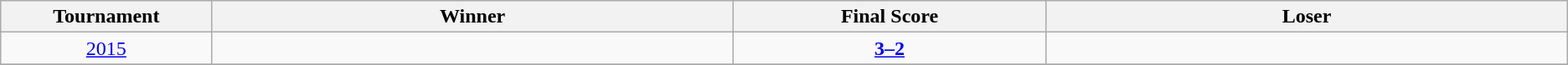<table class="wikitable" style="font-size:100%; text-align: center;">
<tr>
<th style="width:5%;">Tournament</th>
<th width=15%>Winner</th>
<th width=9%>Final Score</th>
<th width=15%>Loser</th>
</tr>
<tr>
<td><a href='#'>2015</a></td>
<td><strong></strong></td>
<td><strong><a href='#'>3–2</a> </strong></td>
<td></td>
</tr>
<tr>
</tr>
</table>
